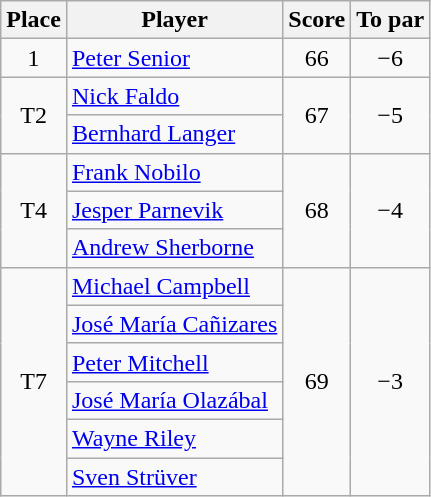<table class="wikitable">
<tr>
<th>Place</th>
<th>Player</th>
<th>Score</th>
<th>To par</th>
</tr>
<tr>
<td align=center>1</td>
<td> <a href='#'>Peter Senior</a></td>
<td align=center>66</td>
<td align=center>−6</td>
</tr>
<tr>
<td rowspan="2" align=center>T2</td>
<td> <a href='#'>Nick Faldo</a></td>
<td rowspan="2" align=center>67</td>
<td rowspan="2" align=center>−5</td>
</tr>
<tr>
<td> <a href='#'>Bernhard Langer</a></td>
</tr>
<tr>
<td rowspan="3" align=center>T4</td>
<td> <a href='#'>Frank Nobilo</a></td>
<td rowspan="3" align=center>68</td>
<td rowspan="3" align=center>−4</td>
</tr>
<tr>
<td> <a href='#'>Jesper Parnevik</a></td>
</tr>
<tr>
<td> <a href='#'>Andrew Sherborne</a></td>
</tr>
<tr>
<td rowspan="6" align=center>T7</td>
<td> <a href='#'>Michael Campbell</a></td>
<td rowspan="6" align=center>69</td>
<td rowspan="6" align=center>−3</td>
</tr>
<tr>
<td> <a href='#'>José María Cañizares</a></td>
</tr>
<tr>
<td> <a href='#'>Peter Mitchell</a></td>
</tr>
<tr>
<td> <a href='#'>José María Olazábal</a></td>
</tr>
<tr>
<td> <a href='#'>Wayne Riley</a></td>
</tr>
<tr>
<td> <a href='#'>Sven Strüver</a></td>
</tr>
</table>
